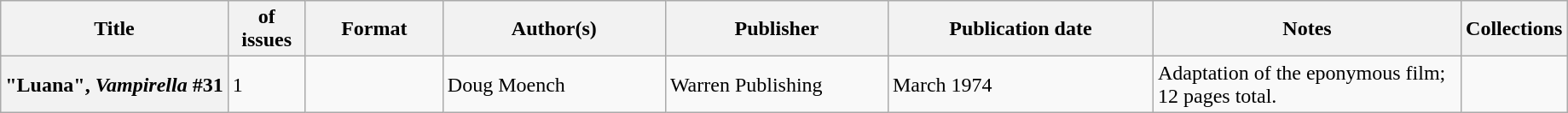<table class="wikitable">
<tr>
<th>Title</th>
<th style="width:40pt"> of issues</th>
<th style="width:75pt">Format</th>
<th style="width:125pt">Author(s)</th>
<th style="width:125pt">Publisher</th>
<th style="width:150pt">Publication date</th>
<th style="width:175pt">Notes</th>
<th>Collections</th>
</tr>
<tr>
<th>"Luana", <em>Vampirella</em> #31</th>
<td>1</td>
<td></td>
<td>Doug Moench</td>
<td>Warren Publishing</td>
<td>March 1974</td>
<td>Adaptation of the eponymous film; 12 pages total.</td>
<td></td>
</tr>
</table>
